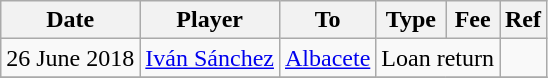<table class="wikitable">
<tr>
<th>Date</th>
<th>Player</th>
<th>To</th>
<th>Type</th>
<th>Fee</th>
<th>Ref</th>
</tr>
<tr>
<td>26 June 2018</td>
<td> <a href='#'>Iván Sánchez</a></td>
<td> <a href='#'>Albacete</a></td>
<td colspan=2>Loan return</td>
<td></td>
</tr>
<tr>
</tr>
</table>
